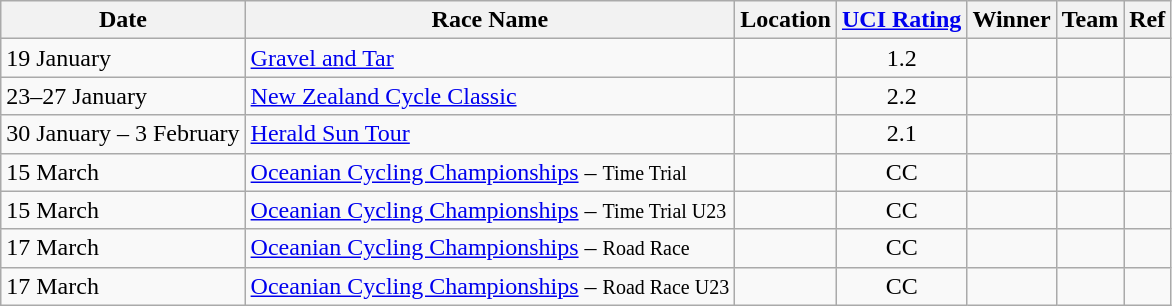<table class="wikitable sortable">
<tr>
<th>Date</th>
<th>Race Name</th>
<th>Location</th>
<th><a href='#'>UCI Rating</a></th>
<th>Winner</th>
<th>Team</th>
<th>Ref</th>
</tr>
<tr>
<td>19 January</td>
<td><a href='#'>Gravel and Tar</a></td>
<td></td>
<td align=center>1.2</td>
<td></td>
<td></td>
<td align=center></td>
</tr>
<tr>
<td>23–27 January</td>
<td><a href='#'>New Zealand Cycle Classic</a></td>
<td></td>
<td align=center>2.2</td>
<td></td>
<td></td>
<td align=center></td>
</tr>
<tr>
<td>30 January – 3 February</td>
<td><a href='#'>Herald Sun Tour</a></td>
<td></td>
<td align=center>2.1</td>
<td></td>
<td></td>
<td align=center></td>
</tr>
<tr>
<td>15 March</td>
<td><a href='#'>Oceanian Cycling Championships</a> – <small>Time Trial</small></td>
<td></td>
<td align=center>CC</td>
<td></td>
<td></td>
<td align=center></td>
</tr>
<tr>
<td>15 March</td>
<td><a href='#'>Oceanian Cycling Championships</a> – <small>Time Trial U23</small></td>
<td></td>
<td align=center>CC</td>
<td></td>
<td></td>
<td align=center></td>
</tr>
<tr>
<td>17 March</td>
<td><a href='#'>Oceanian Cycling Championships</a> – <small>Road Race</small></td>
<td></td>
<td align=center>CC</td>
<td></td>
<td></td>
<td align=center></td>
</tr>
<tr>
<td>17 March</td>
<td><a href='#'>Oceanian Cycling Championships</a> – <small>Road Race U23</small></td>
<td></td>
<td align=center>CC</td>
<td></td>
<td></td>
<td align=center></td>
</tr>
</table>
